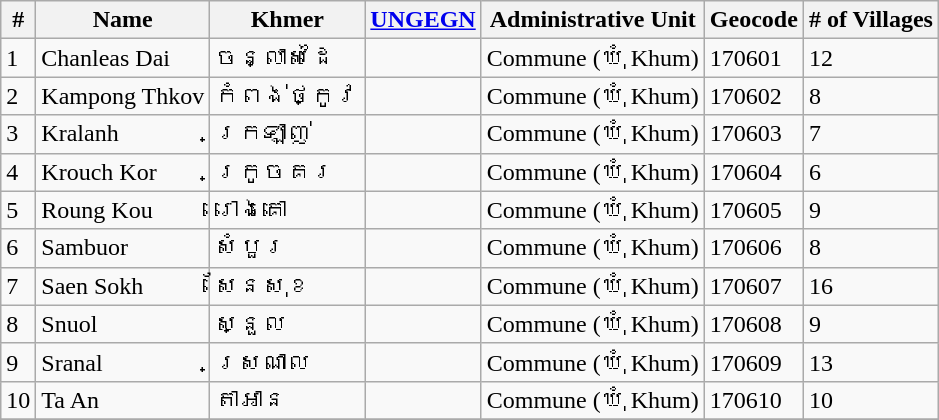<table class="wikitable sortable">
<tr>
<th>#</th>
<th>Name</th>
<th>Khmer</th>
<th><a href='#'>UNGEGN</a></th>
<th>Administrative Unit</th>
<th>Geocode</th>
<th># of Villages</th>
</tr>
<tr>
<td>1</td>
<td>Chanleas Dai</td>
<td>ចន្លាសដៃ</td>
<td></td>
<td>Commune (ឃុំ Khum)</td>
<td>170601</td>
<td>12</td>
</tr>
<tr>
<td>2</td>
<td>Kampong Thkov</td>
<td>កំពង់ថ្កូវ</td>
<td></td>
<td>Commune (ឃុំ Khum)</td>
<td>170602</td>
<td>8</td>
</tr>
<tr>
<td>3</td>
<td>Kralanh</td>
<td>ក្រឡាញ់</td>
<td></td>
<td>Commune (ឃុំ Khum)</td>
<td>170603</td>
<td>7</td>
</tr>
<tr>
<td>4</td>
<td>Krouch Kor</td>
<td>ក្រូចគរ</td>
<td></td>
<td>Commune (ឃុំ Khum)</td>
<td>170604</td>
<td>6</td>
</tr>
<tr>
<td>5</td>
<td>Roung Kou</td>
<td>រោងគោ</td>
<td></td>
<td>Commune (ឃុំ Khum)</td>
<td>170605</td>
<td>9</td>
</tr>
<tr>
<td>6</td>
<td>Sambuor</td>
<td>សំបួរ</td>
<td></td>
<td>Commune (ឃុំ Khum)</td>
<td>170606</td>
<td>8</td>
</tr>
<tr>
<td>7</td>
<td>Saen Sokh</td>
<td>សែនសុខ</td>
<td></td>
<td>Commune (ឃុំ Khum)</td>
<td>170607</td>
<td>16</td>
</tr>
<tr>
<td>8</td>
<td>Snuol</td>
<td>ស្នួល</td>
<td></td>
<td>Commune (ឃុំ Khum)</td>
<td>170608</td>
<td>9</td>
</tr>
<tr>
<td>9</td>
<td>Sranal</td>
<td>ស្រណាល</td>
<td></td>
<td>Commune (ឃុំ Khum)</td>
<td>170609</td>
<td>13</td>
</tr>
<tr>
<td>10</td>
<td>Ta An</td>
<td>តាអាន</td>
<td></td>
<td>Commune (ឃុំ Khum)</td>
<td>170610</td>
<td>10</td>
</tr>
<tr>
</tr>
</table>
